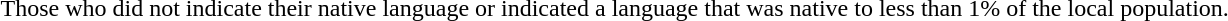<table>
<tr>
<td> Those who did not indicate their native language or indicated a language that was native to less than 1% of the local population.</td>
</tr>
</table>
